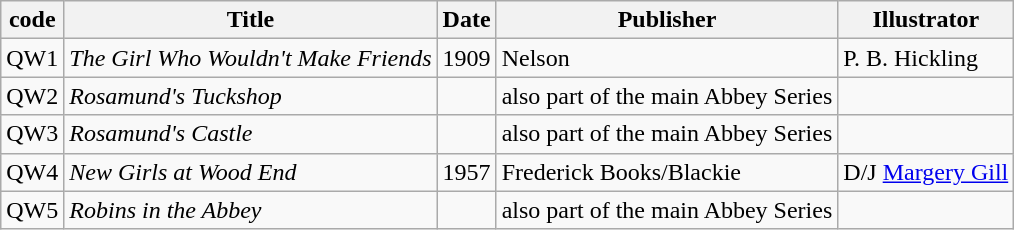<table class="wikitable">
<tr>
<th>code</th>
<th>Title</th>
<th>Date</th>
<th>Publisher</th>
<th>Illustrator</th>
</tr>
<tr>
<td>QW1</td>
<td><em>The Girl Who Wouldn't Make Friends</em></td>
<td>1909</td>
<td>Nelson</td>
<td>P. B. Hickling</td>
</tr>
<tr>
<td>QW2</td>
<td><em>Rosamund's Tuckshop</em></td>
<td></td>
<td>also part of the main Abbey Series</td>
<td></td>
</tr>
<tr>
<td>QW3</td>
<td><em>Rosamund's Castle</em></td>
<td></td>
<td>also part of the main Abbey Series</td>
<td></td>
</tr>
<tr>
<td>QW4</td>
<td><em>New Girls at Wood End</em></td>
<td>1957</td>
<td>Frederick Books/Blackie</td>
<td>D/J <a href='#'>Margery Gill</a></td>
</tr>
<tr>
<td>QW5</td>
<td><em>Robins in the Abbey</em></td>
<td></td>
<td>also part of the main Abbey Series</td>
<td></td>
</tr>
</table>
